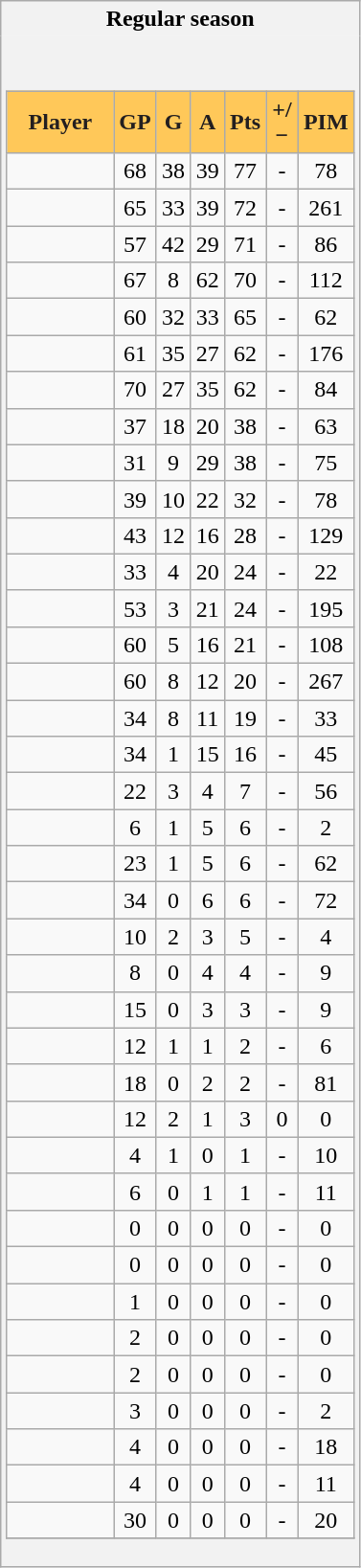<table class="wikitable" style="border: 1px solid #aaa;">
<tr>
<th style="border: 0;">Regular season</th>
</tr>
<tr>
<td style="background: #f2f2f2; border: 0; text-align: center;"><br><table class="wikitable sortable" width="100%">
<tr align=center>
<th style="background:#FFC859; color:#231F20" width="40%">Player</th>
<th style="background:#FFC859; color:#231F20" width="10%">GP</th>
<th style="background:#FFC859; color:#231F20" width="10%">G</th>
<th style="background:#FFC859; color:#231F20" width="10%">A</th>
<th style="background:#FFC859; color:#231F20" width="10%">Pts</th>
<th style="background:#FFC859; color:#231F20" width="10%">+/−</th>
<th style="background:#FFC859; color:#231F20" width="10%">PIM</th>
</tr>
<tr align=center>
<td></td>
<td>68</td>
<td>38</td>
<td>39</td>
<td>77</td>
<td>-</td>
<td>78</td>
</tr>
<tr align=center>
<td></td>
<td>65</td>
<td>33</td>
<td>39</td>
<td>72</td>
<td>-</td>
<td>261</td>
</tr>
<tr align=center>
<td></td>
<td>57</td>
<td>42</td>
<td>29</td>
<td>71</td>
<td>-</td>
<td>86</td>
</tr>
<tr align=center>
<td></td>
<td>67</td>
<td>8</td>
<td>62</td>
<td>70</td>
<td>-</td>
<td>112</td>
</tr>
<tr align=center>
<td></td>
<td>60</td>
<td>32</td>
<td>33</td>
<td>65</td>
<td>-</td>
<td>62</td>
</tr>
<tr align=center>
<td></td>
<td>61</td>
<td>35</td>
<td>27</td>
<td>62</td>
<td>-</td>
<td>176</td>
</tr>
<tr align=center>
<td></td>
<td>70</td>
<td>27</td>
<td>35</td>
<td>62</td>
<td>-</td>
<td>84</td>
</tr>
<tr align=center>
<td></td>
<td>37</td>
<td>18</td>
<td>20</td>
<td>38</td>
<td>-</td>
<td>63</td>
</tr>
<tr align=center>
<td></td>
<td>31</td>
<td>9</td>
<td>29</td>
<td>38</td>
<td>-</td>
<td>75</td>
</tr>
<tr align=center>
<td></td>
<td>39</td>
<td>10</td>
<td>22</td>
<td>32</td>
<td>-</td>
<td>78</td>
</tr>
<tr align=center>
<td></td>
<td>43</td>
<td>12</td>
<td>16</td>
<td>28</td>
<td>-</td>
<td>129</td>
</tr>
<tr align=center>
<td></td>
<td>33</td>
<td>4</td>
<td>20</td>
<td>24</td>
<td>-</td>
<td>22</td>
</tr>
<tr align=center>
<td></td>
<td>53</td>
<td>3</td>
<td>21</td>
<td>24</td>
<td>-</td>
<td>195</td>
</tr>
<tr align=center>
<td></td>
<td>60</td>
<td>5</td>
<td>16</td>
<td>21</td>
<td>-</td>
<td>108</td>
</tr>
<tr align=center>
<td></td>
<td>60</td>
<td>8</td>
<td>12</td>
<td>20</td>
<td>-</td>
<td>267</td>
</tr>
<tr align=center>
<td></td>
<td>34</td>
<td>8</td>
<td>11</td>
<td>19</td>
<td>-</td>
<td>33</td>
</tr>
<tr align=center>
<td></td>
<td>34</td>
<td>1</td>
<td>15</td>
<td>16</td>
<td>-</td>
<td>45</td>
</tr>
<tr align=center>
<td></td>
<td>22</td>
<td>3</td>
<td>4</td>
<td>7</td>
<td>-</td>
<td>56</td>
</tr>
<tr align=center>
<td></td>
<td>6</td>
<td>1</td>
<td>5</td>
<td>6</td>
<td>-</td>
<td>2</td>
</tr>
<tr align=center>
<td></td>
<td>23</td>
<td>1</td>
<td>5</td>
<td>6</td>
<td>-</td>
<td>62</td>
</tr>
<tr align=center>
<td></td>
<td>34</td>
<td>0</td>
<td>6</td>
<td>6</td>
<td>-</td>
<td>72</td>
</tr>
<tr align=center>
<td></td>
<td>10</td>
<td>2</td>
<td>3</td>
<td>5</td>
<td>-</td>
<td>4</td>
</tr>
<tr align=center>
<td></td>
<td>8</td>
<td>0</td>
<td>4</td>
<td>4</td>
<td>-</td>
<td>9</td>
</tr>
<tr align=center>
<td></td>
<td>15</td>
<td>0</td>
<td>3</td>
<td>3</td>
<td>-</td>
<td>9</td>
</tr>
<tr align=center>
<td></td>
<td>12</td>
<td>1</td>
<td>1</td>
<td>2</td>
<td>-</td>
<td>6</td>
</tr>
<tr align=center>
<td></td>
<td>18</td>
<td>0</td>
<td>2</td>
<td>2</td>
<td>-</td>
<td>81</td>
</tr>
<tr align=center>
<td></td>
<td>12</td>
<td>2</td>
<td>1</td>
<td>3</td>
<td>0</td>
<td>0</td>
</tr>
<tr align=center>
<td></td>
<td>4</td>
<td>1</td>
<td>0</td>
<td>1</td>
<td>-</td>
<td>10</td>
</tr>
<tr align=center>
<td></td>
<td>6</td>
<td>0</td>
<td>1</td>
<td>1</td>
<td>-</td>
<td>11</td>
</tr>
<tr align=center>
<td></td>
<td>0</td>
<td>0</td>
<td>0</td>
<td>0</td>
<td>-</td>
<td>0</td>
</tr>
<tr align=center>
<td></td>
<td>0</td>
<td>0</td>
<td>0</td>
<td>0</td>
<td>-</td>
<td>0</td>
</tr>
<tr align=center>
<td></td>
<td>1</td>
<td>0</td>
<td>0</td>
<td>0</td>
<td>-</td>
<td>0</td>
</tr>
<tr align=center>
<td></td>
<td>2</td>
<td>0</td>
<td>0</td>
<td>0</td>
<td>-</td>
<td>0</td>
</tr>
<tr align=center>
<td></td>
<td>2</td>
<td>0</td>
<td>0</td>
<td>0</td>
<td>-</td>
<td>0</td>
</tr>
<tr align=center>
<td></td>
<td>3</td>
<td>0</td>
<td>0</td>
<td>0</td>
<td>-</td>
<td>2</td>
</tr>
<tr align=center>
<td></td>
<td>4</td>
<td>0</td>
<td>0</td>
<td>0</td>
<td>-</td>
<td>18</td>
</tr>
<tr align=center>
<td></td>
<td>4</td>
<td>0</td>
<td>0</td>
<td>0</td>
<td>-</td>
<td>11</td>
</tr>
<tr align=center>
<td></td>
<td>30</td>
<td>0</td>
<td>0</td>
<td>0</td>
<td>-</td>
<td>20</td>
</tr>
<tr>
</tr>
</table>
</td>
</tr>
</table>
